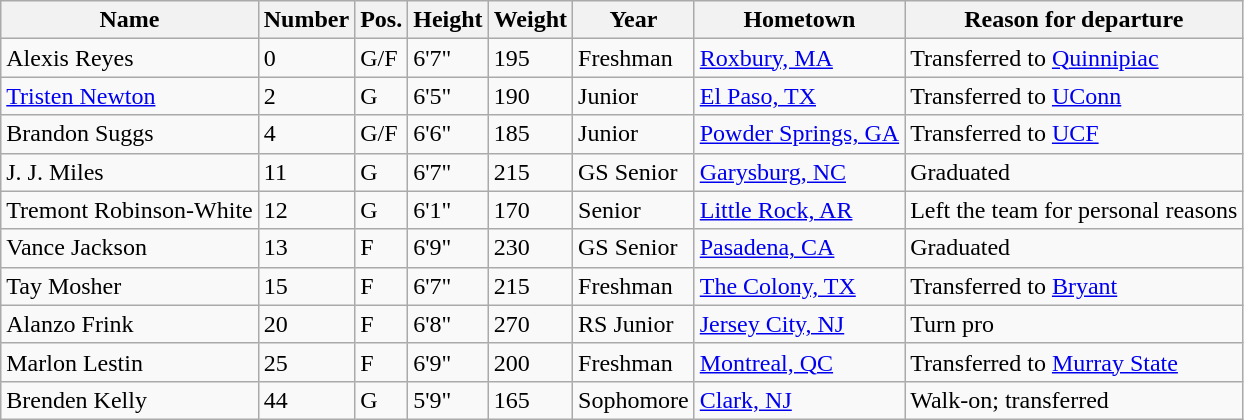<table class="wikitable sortable" border="1">
<tr>
<th>Name</th>
<th>Number</th>
<th>Pos.</th>
<th>Height</th>
<th>Weight</th>
<th>Year</th>
<th>Hometown</th>
<th class="unsortable">Reason for departure</th>
</tr>
<tr>
<td>Alexis Reyes</td>
<td>0</td>
<td>G/F</td>
<td>6'7"</td>
<td>195</td>
<td>Freshman</td>
<td><a href='#'>Roxbury, MA</a></td>
<td>Transferred to <a href='#'>Quinnipiac</a></td>
</tr>
<tr>
<td><a href='#'>Tristen Newton</a></td>
<td>2</td>
<td>G</td>
<td>6'5"</td>
<td>190</td>
<td>Junior</td>
<td><a href='#'>El Paso, TX</a></td>
<td>Transferred to <a href='#'>UConn</a></td>
</tr>
<tr>
<td>Brandon Suggs</td>
<td>4</td>
<td>G/F</td>
<td>6'6"</td>
<td>185</td>
<td>Junior</td>
<td><a href='#'>Powder Springs, GA</a></td>
<td>Transferred to <a href='#'>UCF</a></td>
</tr>
<tr>
<td>J. J. Miles</td>
<td>11</td>
<td>G</td>
<td>6'7"</td>
<td>215</td>
<td>GS Senior</td>
<td><a href='#'>Garysburg, NC</a></td>
<td>Graduated</td>
</tr>
<tr>
<td>Tremont Robinson-White</td>
<td>12</td>
<td>G</td>
<td>6'1"</td>
<td>170</td>
<td>Senior</td>
<td><a href='#'>Little Rock, AR</a></td>
<td>Left the team for personal reasons</td>
</tr>
<tr>
<td>Vance Jackson</td>
<td>13</td>
<td>F</td>
<td>6'9"</td>
<td>230</td>
<td>GS Senior</td>
<td><a href='#'>Pasadena, CA</a></td>
<td>Graduated</td>
</tr>
<tr>
<td>Tay Mosher</td>
<td>15</td>
<td>F</td>
<td>6'7"</td>
<td>215</td>
<td>Freshman</td>
<td><a href='#'>The Colony, TX</a></td>
<td>Transferred to <a href='#'>Bryant</a></td>
</tr>
<tr>
<td>Alanzo Frink</td>
<td>20</td>
<td>F</td>
<td>6'8"</td>
<td>270</td>
<td>RS Junior</td>
<td><a href='#'>Jersey City, NJ</a></td>
<td>Turn pro</td>
</tr>
<tr>
<td>Marlon Lestin</td>
<td>25</td>
<td>F</td>
<td>6'9"</td>
<td>200</td>
<td>Freshman</td>
<td><a href='#'>Montreal, QC</a></td>
<td>Transferred to <a href='#'>Murray State</a></td>
</tr>
<tr>
<td>Brenden Kelly</td>
<td>44</td>
<td>G</td>
<td>5'9"</td>
<td>165</td>
<td>Sophomore</td>
<td><a href='#'>Clark, NJ</a></td>
<td>Walk-on; transferred</td>
</tr>
</table>
